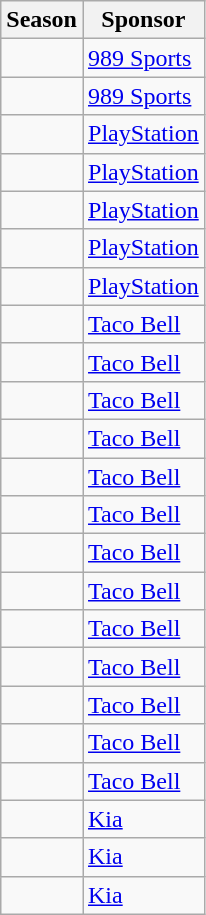<table class="wikitable">
<tr>
<th>Season</th>
<th>Sponsor</th>
</tr>
<tr>
<td></td>
<td><a href='#'>989 Sports</a></td>
</tr>
<tr>
<td></td>
<td><a href='#'>989 Sports</a></td>
</tr>
<tr>
<td></td>
<td><a href='#'>PlayStation</a></td>
</tr>
<tr>
<td></td>
<td><a href='#'>PlayStation</a></td>
</tr>
<tr>
<td></td>
<td><a href='#'>PlayStation</a></td>
</tr>
<tr>
<td></td>
<td><a href='#'>PlayStation</a></td>
</tr>
<tr>
<td></td>
<td><a href='#'>PlayStation</a></td>
</tr>
<tr>
<td></td>
<td><a href='#'>Taco Bell</a></td>
</tr>
<tr>
<td></td>
<td><a href='#'>Taco Bell</a></td>
</tr>
<tr>
<td></td>
<td><a href='#'>Taco Bell</a></td>
</tr>
<tr>
<td></td>
<td><a href='#'>Taco Bell</a></td>
</tr>
<tr>
<td></td>
<td><a href='#'>Taco Bell</a></td>
</tr>
<tr>
<td></td>
<td><a href='#'>Taco Bell</a></td>
</tr>
<tr>
<td></td>
<td><a href='#'>Taco Bell</a></td>
</tr>
<tr>
<td></td>
<td><a href='#'>Taco Bell</a></td>
</tr>
<tr>
<td></td>
<td><a href='#'>Taco Bell</a></td>
</tr>
<tr>
<td></td>
<td><a href='#'>Taco Bell</a></td>
</tr>
<tr>
<td></td>
<td><a href='#'>Taco Bell</a></td>
</tr>
<tr>
<td></td>
<td><a href='#'>Taco Bell</a></td>
</tr>
<tr>
<td></td>
<td><a href='#'>Taco Bell</a></td>
</tr>
<tr>
<td></td>
<td><a href='#'>Kia</a></td>
</tr>
<tr>
<td></td>
<td><a href='#'>Kia</a></td>
</tr>
<tr>
<td></td>
<td><a href='#'>Kia</a></td>
</tr>
</table>
